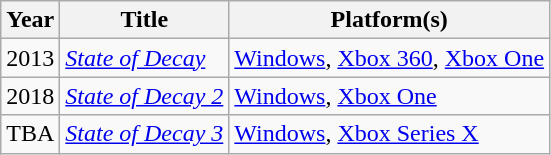<table class="wikitable sortable">
<tr>
<th>Year</th>
<th>Title</th>
<th>Platform(s)</th>
</tr>
<tr>
<td>2013</td>
<td><em><a href='#'>State of Decay</a></em></td>
<td><a href='#'>Windows</a>, <a href='#'>Xbox 360</a>, <a href='#'>Xbox One</a></td>
</tr>
<tr>
<td>2018</td>
<td><em><a href='#'>State of Decay 2</a></em></td>
<td><a href='#'>Windows</a>, <a href='#'>Xbox One</a></td>
</tr>
<tr>
<td>TBA</td>
<td><em><a href='#'>State of Decay 3</a></em></td>
<td><a href='#'>Windows</a>, <a href='#'>Xbox Series X</a></td>
</tr>
</table>
